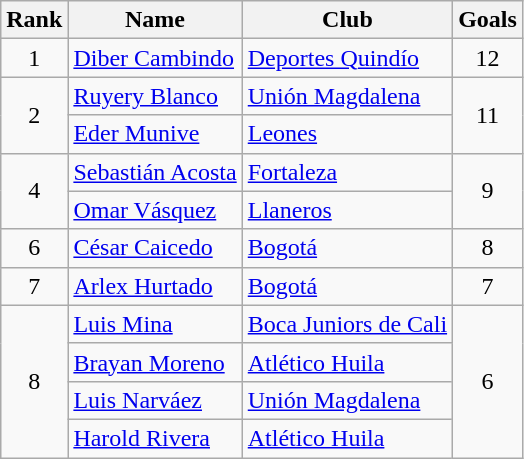<table class="wikitable" border="1">
<tr>
<th>Rank</th>
<th>Name</th>
<th>Club</th>
<th>Goals</th>
</tr>
<tr>
<td align=center>1</td>
<td> <a href='#'>Diber Cambindo</a></td>
<td><a href='#'>Deportes Quindío</a></td>
<td align=center>12</td>
</tr>
<tr>
<td rowspan=2 align=center>2</td>
<td> <a href='#'>Ruyery Blanco</a></td>
<td><a href='#'>Unión Magdalena</a></td>
<td rowspan=2 align=center>11</td>
</tr>
<tr>
<td> <a href='#'>Eder Munive</a></td>
<td><a href='#'>Leones</a></td>
</tr>
<tr>
<td rowspan=2 align=center>4</td>
<td> <a href='#'>Sebastián Acosta</a></td>
<td><a href='#'>Fortaleza</a></td>
<td rowspan=2 align=center>9</td>
</tr>
<tr>
<td> <a href='#'>Omar Vásquez</a></td>
<td><a href='#'>Llaneros</a></td>
</tr>
<tr>
<td align=center>6</td>
<td> <a href='#'>César Caicedo</a></td>
<td><a href='#'>Bogotá</a></td>
<td align=center>8</td>
</tr>
<tr>
<td align=center>7</td>
<td> <a href='#'>Arlex Hurtado</a></td>
<td><a href='#'>Bogotá</a></td>
<td align=center>7</td>
</tr>
<tr>
<td rowspan=4 align=center>8</td>
<td> <a href='#'>Luis Mina</a></td>
<td><a href='#'>Boca Juniors de Cali</a></td>
<td rowspan=4 align=center>6</td>
</tr>
<tr>
<td> <a href='#'>Brayan Moreno</a></td>
<td><a href='#'>Atlético Huila</a></td>
</tr>
<tr>
<td> <a href='#'>Luis Narváez</a></td>
<td><a href='#'>Unión Magdalena</a></td>
</tr>
<tr>
<td> <a href='#'>Harold Rivera</a></td>
<td><a href='#'>Atlético Huila</a></td>
</tr>
</table>
